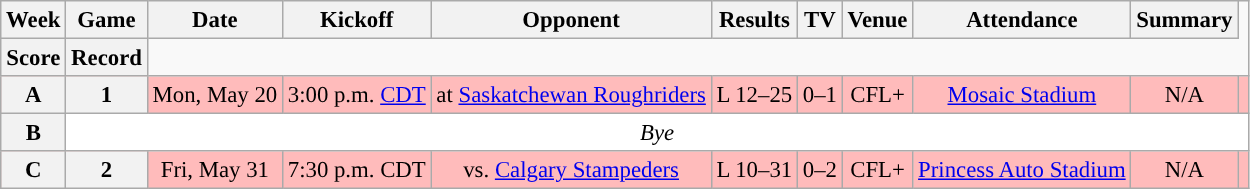<table class="wikitable" style="font-size: 95%;">
<tr>
<th scope="col">Week</th>
<th scope="col">Game</th>
<th scope="col">Date</th>
<th scope="col">Kickoff</th>
<th scope="col">Opponent</th>
<th scope="col">Results</th>
<th scope="col">TV</th>
<th scope="col">Venue</th>
<th scope="col">Attendance</th>
<th scope="col">Summary</th>
</tr>
<tr>
<th scope="col">Score</th>
<th scope="col">Record</th>
</tr>
<tr align="center"= bgcolor="ffbbbb">
<th align="center"><strong>A</strong></th>
<th align="center"><strong>1</strong></th>
<td align="center">Mon, May 20</td>
<td align="center">3:00 p.m. <a href='#'>CDT</a></td>
<td align="center">at <a href='#'>Saskatchewan Roughriders</a></td>
<td align="center">L 12–25</td>
<td align="center">0–1</td>
<td align="center">CFL+</td>
<td align="center"><a href='#'>Mosaic Stadium</a></td>
<td align="center">N/A</td>
<td align="center"></td>
</tr>
<tr align="center"= bgcolor="ffffff">
<th align="center"><strong>B</strong></th>
<td colspan=10 align="center" valign="middle"><em>Bye</em></td>
</tr>
<tr align="center"= bgcolor="ffbbbb">
<th align="center"><strong>C</strong></th>
<th align="center"><strong>2</strong></th>
<td align="center">Fri, May 31</td>
<td align="center">7:30 p.m. CDT</td>
<td align="center">vs. <a href='#'>Calgary Stampeders</a></td>
<td align="center">L 10–31</td>
<td align="center">0–2</td>
<td align="center">CFL+</td>
<td align="center"><a href='#'>Princess Auto Stadium</a></td>
<td align="center">N/A</td>
<td align="center"></td>
</tr>
</table>
